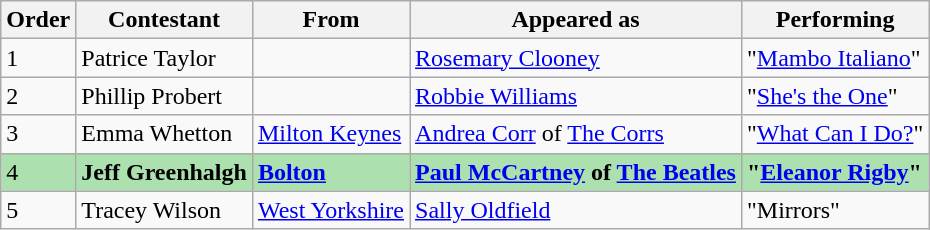<table class="wikitable">
<tr>
<th>Order</th>
<th>Contestant</th>
<th>From</th>
<th>Appeared as</th>
<th>Performing</th>
</tr>
<tr>
<td>1</td>
<td>Patrice Taylor</td>
<td></td>
<td><a href='#'>Rosemary Clooney</a></td>
<td>"<a href='#'>Mambo Italiano</a>"</td>
</tr>
<tr>
<td>2</td>
<td>Phillip Probert</td>
<td></td>
<td><a href='#'>Robbie Williams</a></td>
<td>"<a href='#'>She's the One</a>"</td>
</tr>
<tr>
<td>3</td>
<td>Emma Whetton</td>
<td><a href='#'>Milton Keynes</a></td>
<td><a href='#'>Andrea Corr</a> of <a href='#'>The Corrs</a></td>
<td>"<a href='#'>What Can I Do?</a>"</td>
</tr>
<tr style="background:#ACE1AF;">
<td>4</td>
<td><strong>Jeff Greenhalgh</strong></td>
<td><strong><a href='#'>Bolton</a></strong></td>
<td><strong><a href='#'>Paul McCartney</a> of <a href='#'>The Beatles</a></strong></td>
<td><strong>"<a href='#'>Eleanor Rigby</a>"</strong></td>
</tr>
<tr>
<td>5</td>
<td>Tracey Wilson</td>
<td><a href='#'>West Yorkshire</a></td>
<td><a href='#'>Sally Oldfield</a></td>
<td>"Mirrors"</td>
</tr>
</table>
